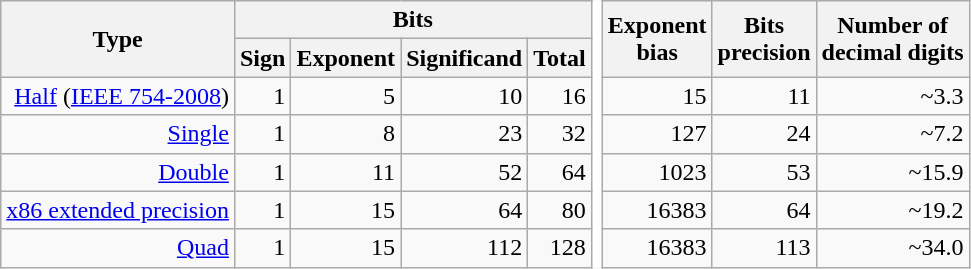<table class="wikitable" style="text-align:right; border:0">
<tr>
<th rowspan="2">Type</th>
<th colspan="4">Bits</th>
<td rowspan="7" style="background:white; border:0"></td>
<th rowspan="2">Exponent<br>bias</th>
<th rowspan="2">Bits<br>precision</th>
<th rowspan="2">Number of<br>decimal digits</th>
</tr>
<tr>
<th>Sign</th>
<th>Exponent</th>
<th>Significand</th>
<th>Total</th>
</tr>
<tr>
<td><a href='#'>Half</a> (<a href='#'>IEEE 754-2008</a>)</td>
<td>1</td>
<td>5</td>
<td>10</td>
<td>16</td>
<td>15</td>
<td>11</td>
<td>~3.3</td>
</tr>
<tr>
<td><a href='#'>Single</a></td>
<td>1</td>
<td>8</td>
<td>23</td>
<td>32</td>
<td>127</td>
<td>24</td>
<td>~7.2</td>
</tr>
<tr>
<td><a href='#'>Double</a></td>
<td>1</td>
<td>11</td>
<td>52</td>
<td>64</td>
<td>1023</td>
<td>53</td>
<td>~15.9</td>
</tr>
<tr>
<td><a href='#'>x86 extended precision</a></td>
<td>1</td>
<td>15</td>
<td>64</td>
<td>80</td>
<td>16383</td>
<td>64</td>
<td>~19.2</td>
</tr>
<tr>
<td><a href='#'>Quad</a></td>
<td>1</td>
<td>15</td>
<td>112</td>
<td>128</td>
<td>16383</td>
<td>113</td>
<td>~34.0</td>
</tr>
</table>
